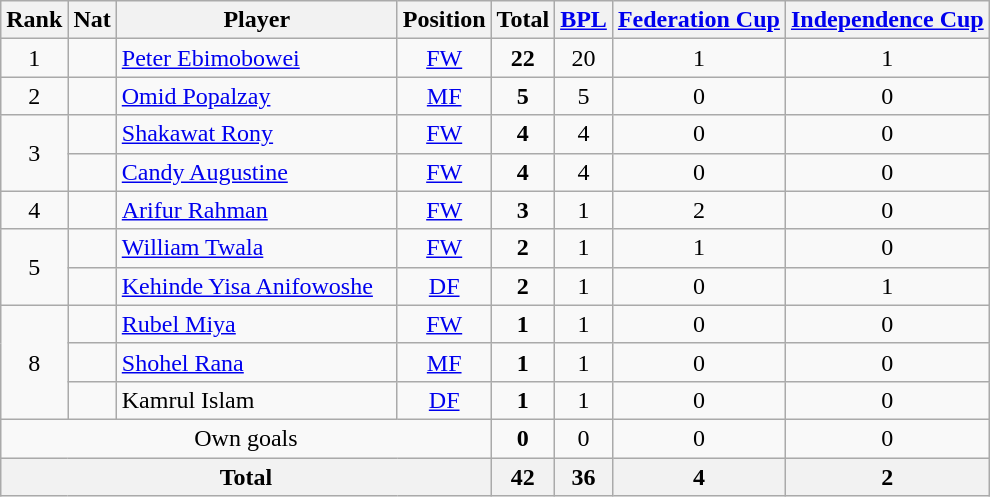<table class="wikitable" style="text-align:center">
<tr>
<th>Rank</th>
<th>Nat</th>
<th style="width:180px;">Player</th>
<th>Position</th>
<th>Total</th>
<th><a href='#'>BPL</a></th>
<th><a href='#'>Federation Cup</a></th>
<th><a href='#'>Independence Cup</a></th>
</tr>
<tr>
<td>1</td>
<td></td>
<td align="left"><a href='#'>Peter Ebimobowei</a></td>
<td><a href='#'>FW</a></td>
<td align="center"><strong>22</strong></td>
<td align="center">20</td>
<td align="center">1</td>
<td align="center">1</td>
</tr>
<tr>
<td>2</td>
<td></td>
<td align="left"><a href='#'>Omid Popalzay</a></td>
<td><a href='#'>MF</a></td>
<td><strong>5</strong></td>
<td>5</td>
<td>0</td>
<td>0</td>
</tr>
<tr>
<td rowspan="2">3</td>
<td></td>
<td align="left"><a href='#'>Shakawat Rony</a></td>
<td><a href='#'>FW</a></td>
<td><strong>4</strong></td>
<td>4</td>
<td>0</td>
<td>0</td>
</tr>
<tr>
<td></td>
<td align="left"><a href='#'>Candy Augustine</a></td>
<td><a href='#'>FW</a></td>
<td><strong>4</strong></td>
<td>4</td>
<td>0</td>
<td>0</td>
</tr>
<tr>
<td>4</td>
<td></td>
<td align="left"><a href='#'>Arifur Rahman</a></td>
<td><a href='#'>FW</a></td>
<td><strong>3</strong></td>
<td>1</td>
<td>2</td>
<td>0</td>
</tr>
<tr>
<td rowspan="2">5</td>
<td></td>
<td align="left"><a href='#'>William Twala</a></td>
<td><a href='#'>FW</a></td>
<td><strong>2</strong></td>
<td>1</td>
<td>1</td>
<td>0</td>
</tr>
<tr>
<td></td>
<td align="left"><a href='#'>Kehinde Yisa Anifowoshe</a></td>
<td><a href='#'>DF</a></td>
<td><strong>2</strong></td>
<td>1</td>
<td>0</td>
<td>1</td>
</tr>
<tr>
<td rowspan="3">8</td>
<td></td>
<td align="left"><a href='#'>Rubel Miya</a></td>
<td><a href='#'>FW</a></td>
<td><strong>1</strong></td>
<td>1</td>
<td>0</td>
<td>0</td>
</tr>
<tr>
<td></td>
<td align="left"><a href='#'>Shohel Rana</a></td>
<td><a href='#'>MF</a></td>
<td><strong>1</strong></td>
<td>1</td>
<td>0</td>
<td>0</td>
</tr>
<tr>
<td></td>
<td align="left">Kamrul Islam</td>
<td><a href='#'>DF</a></td>
<td><strong>1</strong></td>
<td>1</td>
<td>0</td>
<td>0</td>
</tr>
<tr>
<td colspan="4">Own goals</td>
<td><strong>0</strong></td>
<td>0</td>
<td>0</td>
<td>0</td>
</tr>
<tr>
<th colspan="4" align="center">Total</th>
<th>42</th>
<th align="center">36</th>
<th align="center">4</th>
<th align="center">2</th>
</tr>
</table>
